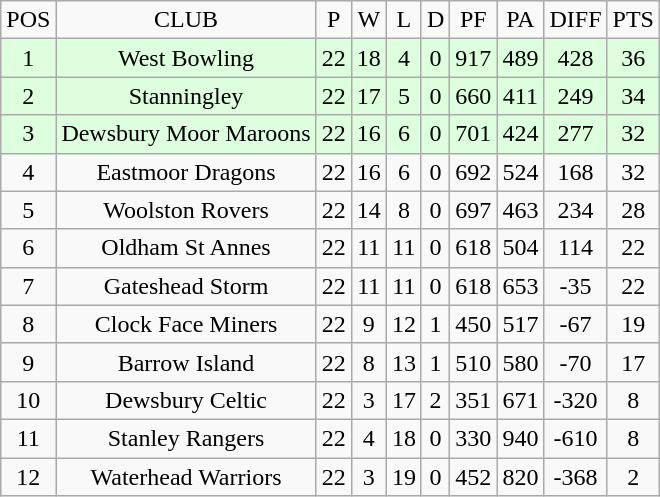<table class="wikitable" style="text-align: center;">
<tr>
<td>POS</td>
<td>CLUB</td>
<td>P</td>
<td>W</td>
<td>L</td>
<td>D</td>
<td>PF</td>
<td>PA</td>
<td>DIFF</td>
<td>PTS</td>
</tr>
<tr style="background:#ddffdd;">
<td>1</td>
<td>West Bowling</td>
<td>22</td>
<td>18</td>
<td>4</td>
<td>0</td>
<td>917</td>
<td>489</td>
<td>428</td>
<td>36</td>
</tr>
<tr style="background:#ddffdd;">
<td>2</td>
<td>Stanningley</td>
<td>22</td>
<td>17</td>
<td>5</td>
<td>0</td>
<td>660</td>
<td>411</td>
<td>249</td>
<td>34</td>
</tr>
<tr style="background:#ddffdd;">
<td>3</td>
<td>Dewsbury Moor Maroons</td>
<td>22</td>
<td>16</td>
<td>6</td>
<td>0</td>
<td>701</td>
<td>424</td>
<td>277</td>
<td>32</td>
</tr>
<tr>
<td>4</td>
<td>Eastmoor Dragons</td>
<td>22</td>
<td>16</td>
<td>6</td>
<td>0</td>
<td>692</td>
<td>524</td>
<td>168</td>
<td>32</td>
</tr>
<tr>
<td>5</td>
<td>Woolston Rovers</td>
<td>22</td>
<td>14</td>
<td>8</td>
<td>0</td>
<td>697</td>
<td>463</td>
<td>234</td>
<td>28</td>
</tr>
<tr>
<td>6</td>
<td>Oldham St Annes</td>
<td>22</td>
<td>11</td>
<td>11</td>
<td>0</td>
<td>618</td>
<td>504</td>
<td>114</td>
<td>22</td>
</tr>
<tr>
<td>7</td>
<td>Gateshead Storm</td>
<td>22</td>
<td>11</td>
<td>11</td>
<td>0</td>
<td>618</td>
<td>653</td>
<td>-35</td>
<td>22</td>
</tr>
<tr>
<td>8</td>
<td>Clock Face Miners</td>
<td>22</td>
<td>9</td>
<td>12</td>
<td>1</td>
<td>450</td>
<td>517</td>
<td>-67</td>
<td>19</td>
</tr>
<tr>
<td>9</td>
<td>Barrow Island</td>
<td>22</td>
<td>8</td>
<td>13</td>
<td>1</td>
<td>510</td>
<td>580</td>
<td>-70</td>
<td>17</td>
</tr>
<tr>
<td>10</td>
<td>Dewsbury Celtic</td>
<td>22</td>
<td>3</td>
<td>17</td>
<td>2</td>
<td>351</td>
<td>671</td>
<td>-320</td>
<td>8</td>
</tr>
<tr>
<td>11</td>
<td>Stanley Rangers</td>
<td>22</td>
<td>4</td>
<td>18</td>
<td>0</td>
<td>330</td>
<td>940</td>
<td>-610</td>
<td>8</td>
</tr>
<tr>
<td>12</td>
<td>Waterhead Warriors</td>
<td>22</td>
<td>3</td>
<td>19</td>
<td>0</td>
<td>452</td>
<td>820</td>
<td>-368</td>
<td>2</td>
</tr>
</table>
